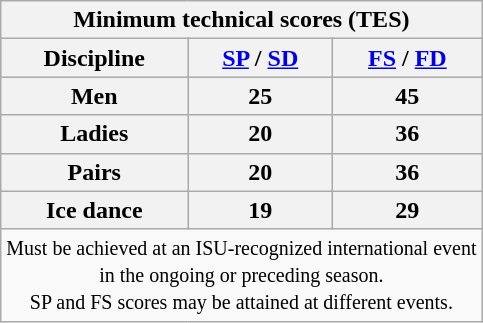<table class="wikitable">
<tr>
<th colspan=3 align=center>Minimum technical scores (TES)</th>
</tr>
<tr bgcolor=b0c4de align=center>
<th>Discipline</th>
<th><a href='#'>SP</a> / <a href='#'>SD</a></th>
<th><a href='#'>FS</a> / <a href='#'>FD</a></th>
</tr>
<tr>
<th>Men</th>
<th>25</th>
<th>45</th>
</tr>
<tr>
<th>Ladies</th>
<th>20</th>
<th>36</th>
</tr>
<tr>
<th>Pairs</th>
<th>20</th>
<th>36</th>
</tr>
<tr>
<th>Ice dance</th>
<th>19</th>
<th>29</th>
</tr>
<tr>
<td colspan=3 align=center><small> Must be achieved at an ISU-recognized international event <br> in the ongoing or preceding season. <br> SP and FS scores may be attained at different events. </small></td>
</tr>
</table>
